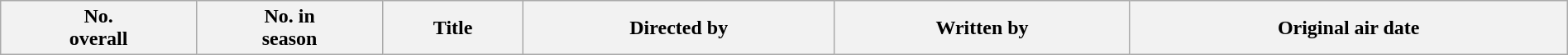<table class="wikitable plainrowheaders" style="width:100%; background:#fff;">
<tr>
<th style="background:#;">No.<br>overall</th>
<th style="background:#;">No. in<br>season</th>
<th style="background:#;">Title</th>
<th style="background:#;">Directed by</th>
<th style="background:#;">Written by</th>
<th style="background:#;">Original air date<br>



</th>
</tr>
</table>
